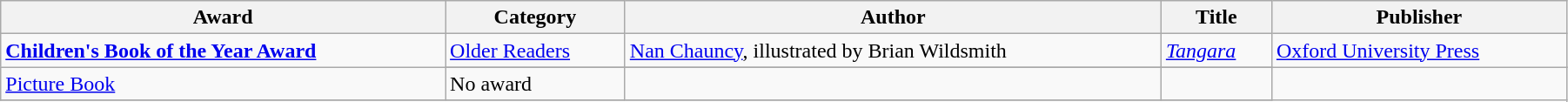<table class="wikitable" width=95%>
<tr>
<th>Award</th>
<th>Category</th>
<th>Author</th>
<th>Title</th>
<th>Publisher</th>
</tr>
<tr>
<td rowspan=2><strong><a href='#'>Children's Book of the Year Award</a></strong></td>
<td><a href='#'>Older Readers</a></td>
<td><a href='#'>Nan Chauncy</a>, illustrated by Brian Wildsmith</td>
<td><em><a href='#'>Tangara</a></em></td>
<td><a href='#'>Oxford University Press</a></td>
</tr>
<tr>
</tr>
<tr>
<td><a href='#'>Picture Book</a></td>
<td>No award</td>
<td></td>
<td></td>
</tr>
<tr>
</tr>
</table>
